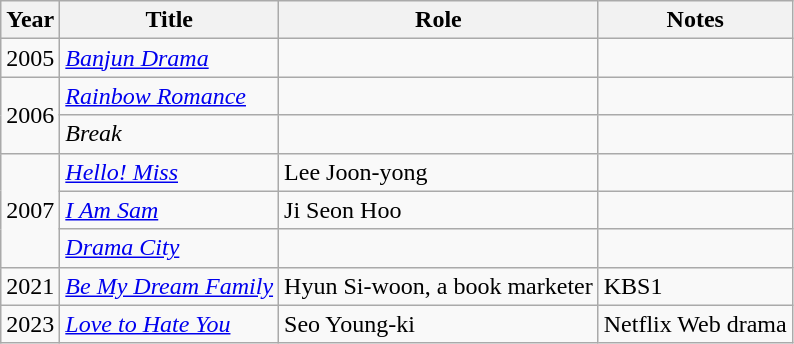<table class="wikitable sortable">
<tr>
<th>Year</th>
<th>Title</th>
<th>Role</th>
<th class="unsortable">Notes</th>
</tr>
<tr>
<td>2005</td>
<td><em><a href='#'>Banjun Drama</a></em></td>
<td></td>
<td></td>
</tr>
<tr>
<td rowspan="2">2006</td>
<td><em><a href='#'>Rainbow Romance</a></em></td>
<td></td>
<td></td>
</tr>
<tr>
<td><em>Break</em></td>
<td></td>
<td></td>
</tr>
<tr>
<td rowspan="3">2007</td>
<td><em><a href='#'>Hello! Miss</a></em></td>
<td>Lee Joon-yong</td>
<td></td>
</tr>
<tr>
<td><em><a href='#'>I Am Sam</a></em></td>
<td>Ji Seon Hoo</td>
<td></td>
</tr>
<tr>
<td><em><a href='#'>Drama City</a></em></td>
<td></td>
<td></td>
</tr>
<tr>
<td>2021</td>
<td><em><a href='#'>Be My Dream Family</a></em></td>
<td>Hyun Si-woon, a book marketer</td>
<td>KBS1</td>
</tr>
<tr>
<td rowspan="5">2023</td>
<td><em><a href='#'>Love to Hate You</a></em></td>
<td>Seo Young-ki</td>
<td>Netflix Web drama</td>
</tr>
</table>
